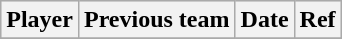<table class="wikitable">
<tr style="background:#ddd;">
<th>Player</th>
<th>Previous team</th>
<th>Date</th>
<th>Ref</th>
</tr>
<tr>
</tr>
</table>
